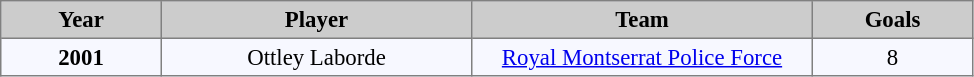<table bgcolor="#f7f8ff" cellpadding="3" cellspacing="0" border="1" style="font-size: 95%; border: gray solid 1px; border-collapse: collapse;">
<tr bgcolor="#CCCCCC" align="center">
<td width="100"><strong>Year</strong></td>
<td width="200"><strong>Player</strong></td>
<td width="220"><strong>Team</strong></td>
<td width="100"><strong>Goals</strong></td>
</tr>
<tr align=center>
<td><strong>2001</strong></td>
<td> Ottley Laborde</td>
<td><a href='#'>Royal Montserrat Police Force</a></td>
<td>8</td>
</tr>
</table>
